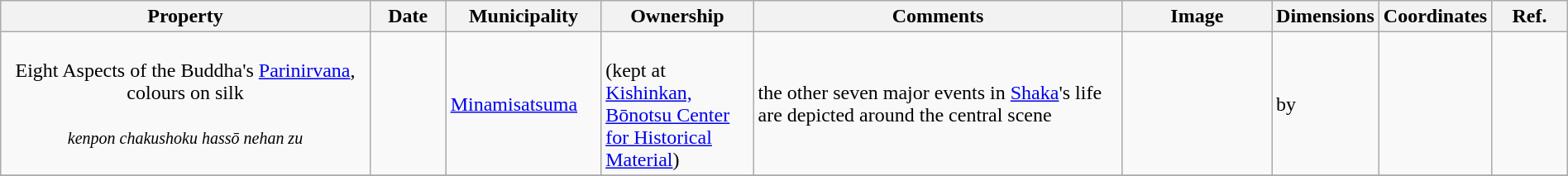<table class="wikitable sortable"  style="width:100%;">
<tr>
<th width="25%" align="left">Property</th>
<th width="5%" align="left" data-sort-type="number">Date</th>
<th width="10%" align="left">Municipality</th>
<th width="10%" align="left">Ownership</th>
<th width="25%" align="left" class="unsortable">Comments</th>
<th width="10%" align="left" class="unsortable">Image</th>
<th width="5%" align="left" class="unsortable">Dimensions</th>
<th width="5%" align="left" class="unsortable">Coordinates</th>
<th width="5%" align="left" class="unsortable">Ref.</th>
</tr>
<tr>
<td align="center">Eight Aspects of the Buddha's <a href='#'>Parinirvana</a>, colours on silk<br><br><small><em>kenpon chakushoku hassō nehan zu</em></small></td>
<td></td>
<td><a href='#'>Minamisatsuma</a></td>
<td><br>(kept at <a href='#'>Kishinkan, Bōnotsu Center for Historical Material</a>)</td>
<td>the other seven major events in <a href='#'>Shaka</a>'s life are depicted around the central scene</td>
<td></td>
<td> by </td>
<td></td>
<td></td>
</tr>
<tr>
</tr>
</table>
